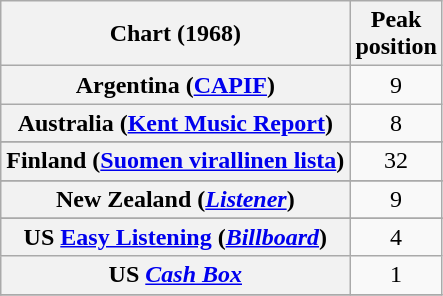<table class="wikitable sortable plainrowheaders" style="text-align:center">
<tr>
<th>Chart (1968)</th>
<th>Peak<br>position</th>
</tr>
<tr>
<th scope="row">Argentina (<a href='#'>CAPIF</a>)</th>
<td>9</td>
</tr>
<tr>
<th scope="row">Australia (<a href='#'>Kent Music Report</a>)</th>
<td>8</td>
</tr>
<tr>
</tr>
<tr>
</tr>
<tr>
<th scope="row">Finland (<a href='#'>Suomen virallinen lista</a>)</th>
<td>32</td>
</tr>
<tr>
</tr>
<tr>
</tr>
<tr>
<th scope="row">New Zealand (<em><a href='#'>Listener</a></em>)</th>
<td>9</td>
</tr>
<tr>
</tr>
<tr>
</tr>
<tr>
</tr>
<tr>
</tr>
<tr>
<th scope="row">US <a href='#'>Easy Listening</a> (<em><a href='#'>Billboard</a></em>)</th>
<td>4</td>
</tr>
<tr>
<th scope="row">US <a href='#'><em>Cash Box</em></a></th>
<td>1</td>
</tr>
<tr>
</tr>
</table>
